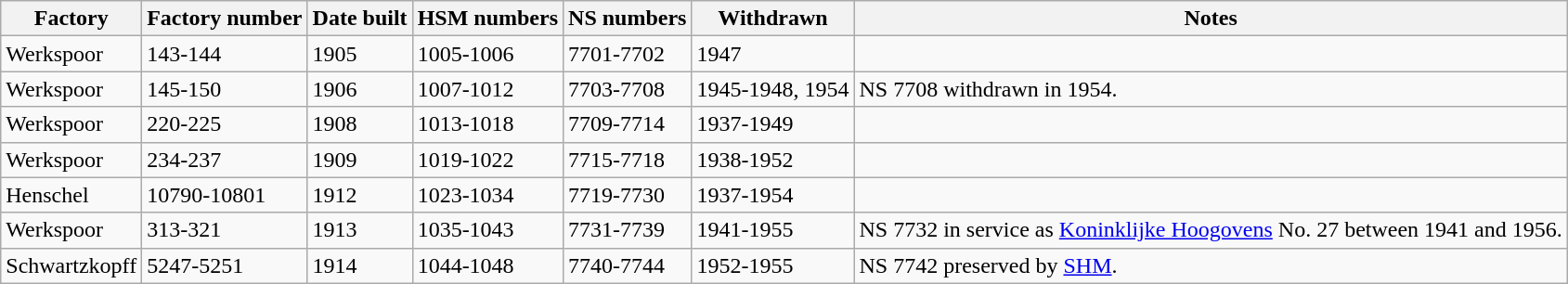<table class="wikitable">
<tr>
<th>Factory</th>
<th>Factory number</th>
<th>Date built</th>
<th>HSM numbers</th>
<th>NS numbers</th>
<th>Withdrawn</th>
<th>Notes</th>
</tr>
<tr>
<td>Werkspoor</td>
<td>143-144</td>
<td>1905</td>
<td>1005-1006</td>
<td>7701-7702</td>
<td>1947</td>
<td></td>
</tr>
<tr>
<td>Werkspoor</td>
<td>145-150</td>
<td>1906</td>
<td>1007-1012</td>
<td>7703-7708</td>
<td>1945-1948, 1954</td>
<td>NS 7708 withdrawn in 1954.</td>
</tr>
<tr>
<td>Werkspoor</td>
<td>220-225</td>
<td>1908</td>
<td>1013-1018</td>
<td>7709-7714</td>
<td>1937-1949</td>
<td></td>
</tr>
<tr>
<td>Werkspoor</td>
<td>234-237</td>
<td>1909</td>
<td>1019-1022</td>
<td>7715-7718</td>
<td>1938-1952</td>
<td></td>
</tr>
<tr>
<td>Henschel</td>
<td>10790-10801</td>
<td>1912</td>
<td>1023-1034</td>
<td>7719-7730</td>
<td>1937-1954</td>
<td></td>
</tr>
<tr>
<td>Werkspoor</td>
<td>313-321</td>
<td>1913</td>
<td>1035-1043</td>
<td>7731-7739</td>
<td>1941-1955</td>
<td>NS 7732 in service as <a href='#'>Koninklijke Hoogovens</a> No. 27 between 1941 and 1956.</td>
</tr>
<tr>
<td>Schwartzkopff</td>
<td>5247-5251</td>
<td>1914</td>
<td>1044-1048</td>
<td>7740-7744</td>
<td>1952-1955</td>
<td>NS 7742 preserved by <a href='#'>SHM</a>.</td>
</tr>
</table>
